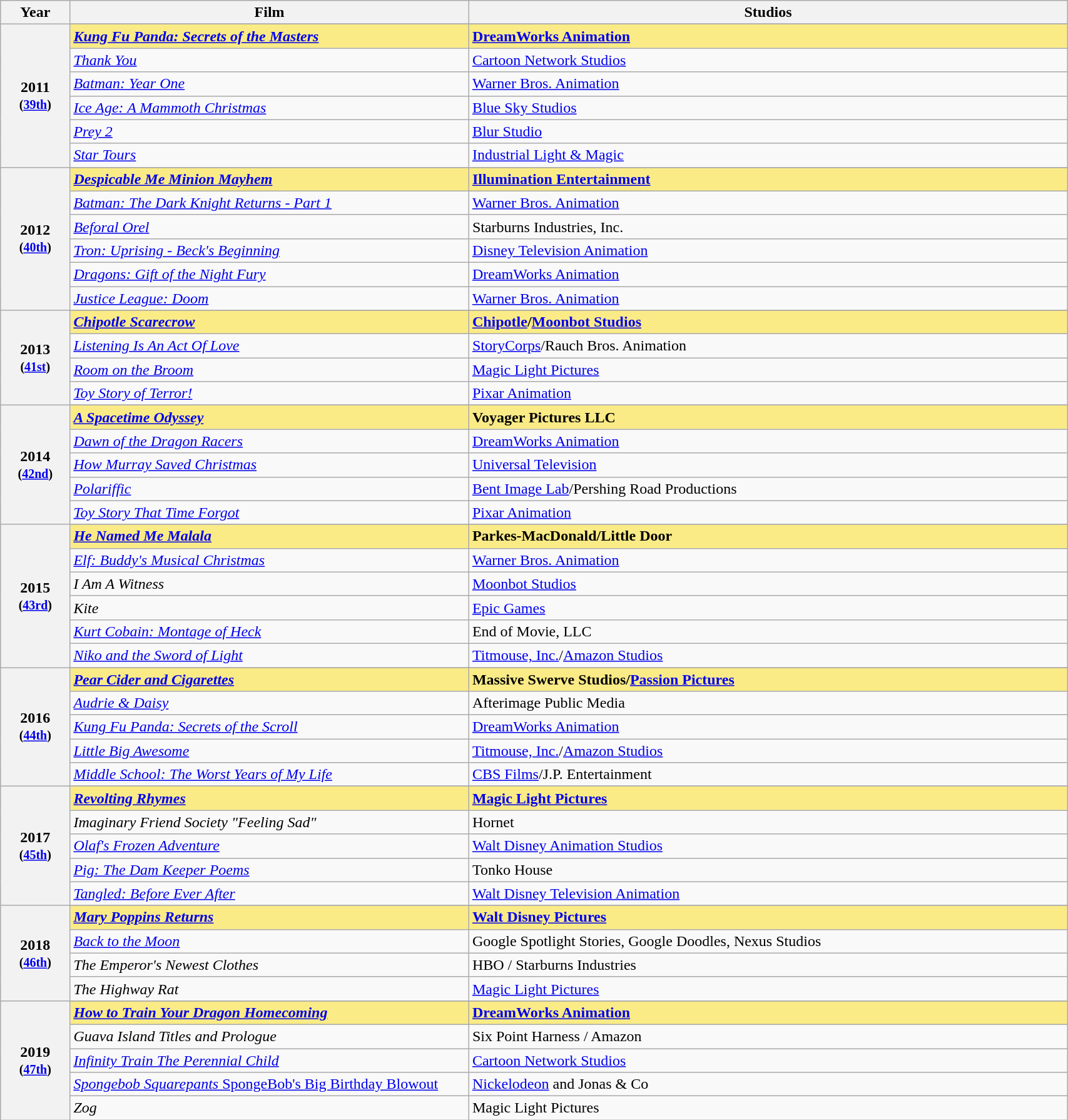<table class="wikitable" style="width:90%;">
<tr>
<th style="width:3%;">Year</th>
<th style="width:20%;">Film</th>
<th style="width:30%;">Studios</th>
</tr>
<tr>
<th rowspan="7" style="text-align:center;">2011 <br><small>(<a href='#'>39th</a>)</small><br></th>
</tr>
<tr>
<td style="background:#FAEB86;"><strong><em><a href='#'>Kung Fu Panda: Secrets of the Masters</a></em></strong></td>
<td style="background:#FAEB86;"><strong><a href='#'>DreamWorks Animation</a></strong></td>
</tr>
<tr>
<td><em><a href='#'>Thank You</a></em></td>
<td><a href='#'>Cartoon Network Studios</a></td>
</tr>
<tr>
<td><em><a href='#'>Batman: Year One</a></em></td>
<td><a href='#'>Warner Bros. Animation</a></td>
</tr>
<tr>
<td><em><a href='#'>Ice Age: A Mammoth Christmas</a></em></td>
<td><a href='#'>Blue Sky Studios</a></td>
</tr>
<tr>
<td><em><a href='#'>Prey 2</a></em></td>
<td><a href='#'>Blur Studio</a></td>
</tr>
<tr>
<td><em><a href='#'>Star Tours</a></em></td>
<td><a href='#'>Industrial Light & Magic</a></td>
</tr>
<tr>
<th rowspan="7" style="text-align:center;">2012 <br><small>(<a href='#'>40th</a>)</small><br></th>
</tr>
<tr>
<td style="background:#FAEB86;"><strong><em><a href='#'>Despicable Me Minion Mayhem</a></em></strong></td>
<td style="background:#FAEB86;"><strong><a href='#'>Illumination Entertainment</a></strong></td>
</tr>
<tr>
<td><em><a href='#'>Batman: The Dark Knight Returns - Part 1</a></em></td>
<td><a href='#'>Warner Bros. Animation</a></td>
</tr>
<tr>
<td><em><a href='#'>Beforal Orel</a></em></td>
<td>Starburns Industries, Inc.</td>
</tr>
<tr>
<td><em><a href='#'>Tron: Uprising - Beck's Beginning</a></em></td>
<td><a href='#'>Disney Television Animation</a></td>
</tr>
<tr>
<td><em><a href='#'>Dragons: Gift of the Night Fury</a></em></td>
<td><a href='#'>DreamWorks Animation</a></td>
</tr>
<tr>
<td><em><a href='#'>Justice League: Doom</a></em></td>
<td><a href='#'>Warner Bros. Animation</a></td>
</tr>
<tr>
<th rowspan="5" style="text-align:center;">2013 <br><small>(<a href='#'>41st</a>)</small><br></th>
</tr>
<tr>
<td style="background:#FAEB86;"><strong><em><a href='#'>Chipotle Scarecrow</a></em></strong></td>
<td style="background:#FAEB86;"><strong><a href='#'>Chipotle</a>/<a href='#'>Moonbot Studios</a></strong></td>
</tr>
<tr>
<td><em><a href='#'>Listening Is An Act Of Love</a></em></td>
<td><a href='#'>StoryCorps</a>/Rauch Bros. Animation</td>
</tr>
<tr>
<td><em><a href='#'>Room on the Broom</a></em></td>
<td><a href='#'>Magic Light Pictures</a></td>
</tr>
<tr>
<td><em><a href='#'>Toy Story of Terror!</a></em></td>
<td><a href='#'>Pixar Animation</a></td>
</tr>
<tr>
<th rowspan="6" style="text-align:center;">2014 <br><small>(<a href='#'>42nd</a>)</small><br></th>
</tr>
<tr>
<td style="background:#FAEB86;"><strong><em><a href='#'>A Spacetime Odyssey</a></em></strong></td>
<td style="background:#FAEB86;"><strong>Voyager Pictures LLC</strong></td>
</tr>
<tr>
<td><em><a href='#'>Dawn of the Dragon Racers</a></em></td>
<td><a href='#'>DreamWorks Animation</a></td>
</tr>
<tr>
<td><em><a href='#'>How Murray Saved Christmas</a></em></td>
<td><a href='#'>Universal Television</a></td>
</tr>
<tr>
<td><em><a href='#'>Polariffic</a></em></td>
<td><a href='#'>Bent Image Lab</a>/Pershing Road Productions</td>
</tr>
<tr>
<td><em><a href='#'>Toy Story That Time Forgot</a></em></td>
<td><a href='#'>Pixar Animation</a></td>
</tr>
<tr>
<th rowspan="7" style="text-align:center;">2015 <br><small>(<a href='#'>43rd</a>)</small><br></th>
</tr>
<tr>
<td style="background:#FAEB86;"><strong><em><a href='#'>He Named Me Malala</a></em></strong></td>
<td style="background:#FAEB86;"><strong>Parkes-MacDonald/Little Door</strong></td>
</tr>
<tr>
<td><em><a href='#'>Elf: Buddy's Musical Christmas</a></em></td>
<td><a href='#'>Warner Bros. Animation</a></td>
</tr>
<tr>
<td><em>I Am A Witness</em></td>
<td><a href='#'>Moonbot Studios</a></td>
</tr>
<tr>
<td><em>Kite</em></td>
<td><a href='#'>Epic Games</a></td>
</tr>
<tr>
<td><em><a href='#'>Kurt Cobain: Montage of Heck</a></em></td>
<td>End of Movie, LLC</td>
</tr>
<tr>
<td><em><a href='#'>Niko and the Sword of Light</a></em></td>
<td><a href='#'>Titmouse, Inc.</a>/<a href='#'>Amazon Studios</a></td>
</tr>
<tr>
<th rowspan="6" style="text-align:center;">2016 <br><small>(<a href='#'>44th</a>)</small><br></th>
</tr>
<tr>
<td style="background:#FAEB86;"><strong><em><a href='#'>Pear Cider and Cigarettes</a></em></strong></td>
<td style="background:#FAEB86;"><strong>Massive Swerve Studios/<a href='#'>Passion Pictures</a></strong></td>
</tr>
<tr>
<td><em><a href='#'>Audrie & Daisy</a></em></td>
<td>Afterimage Public Media</td>
</tr>
<tr>
<td><em><a href='#'>Kung Fu Panda: Secrets of the Scroll</a></em></td>
<td><a href='#'>DreamWorks Animation</a></td>
</tr>
<tr>
<td><em><a href='#'>Little Big Awesome</a></em></td>
<td><a href='#'>Titmouse, Inc.</a>/<a href='#'>Amazon Studios</a></td>
</tr>
<tr>
<td><em><a href='#'>Middle School: The Worst Years of My Life</a></em></td>
<td><a href='#'>CBS Films</a>/J.P. Entertainment</td>
</tr>
<tr>
<th rowspan="6" style="text-align:center;">2017 <br><small>(<a href='#'>45th</a>)</small><br></th>
</tr>
<tr>
<td style="background:#FAEB86;"><strong><em><a href='#'>Revolting Rhymes</a></em></strong></td>
<td style="background:#FAEB86;"><strong><a href='#'>Magic Light Pictures</a></strong></td>
</tr>
<tr>
<td><em>Imaginary Friend Society "Feeling Sad"</em></td>
<td>Hornet</td>
</tr>
<tr>
<td><em><a href='#'>Olaf's Frozen Adventure</a></em></td>
<td><a href='#'>Walt Disney Animation Studios</a></td>
</tr>
<tr>
<td><em><a href='#'>Pig: The Dam Keeper Poems</a></em></td>
<td>Tonko House</td>
</tr>
<tr>
<td><em><a href='#'>Tangled: Before Ever After</a></em></td>
<td><a href='#'>Walt Disney Television Animation</a></td>
</tr>
<tr>
<th rowspan="5" style="text-align:center;">2018 <br><small>(<a href='#'>46th</a>)</small><br></th>
</tr>
<tr>
<td style="background:#FAEB86;"><strong><em><a href='#'>Mary Poppins Returns</a></em></strong></td>
<td style="background:#FAEB86;"><strong><a href='#'>Walt Disney Pictures</a></strong></td>
</tr>
<tr>
<td><em><a href='#'>Back to the Moon</a></em></td>
<td>Google Spotlight Stories, Google Doodles, Nexus Studios</td>
</tr>
<tr>
<td><em>The Emperor's Newest Clothes</em></td>
<td>HBO / Starburns Industries</td>
</tr>
<tr>
<td><em>The Highway Rat</em></td>
<td><a href='#'>Magic Light Pictures</a></td>
</tr>
<tr>
<th rowspan="6" style="text-align:center;">2019 <br><small>(<a href='#'>47th</a>)</small><br></th>
</tr>
<tr>
<td style="background:#FAEB86;"><strong><em><a href='#'>How to Train Your Dragon Homecoming</a></em></strong></td>
<td style="background:#FAEB86;"><strong><a href='#'>DreamWorks Animation</a></strong></td>
</tr>
<tr>
<td><em>Guava Island Titles and Prologue</em></td>
<td>Six Point Harness / Amazon</td>
</tr>
<tr>
<td><em><a href='#'>Infinity Train The Perennial Child</a></em></td>
<td><a href='#'>Cartoon Network Studios</a></td>
</tr>
<tr>
<td><em><a href='#'>Spongebob Squarepants </em>SpongeBob's Big Birthday Blowout<em></a></em></td>
<td><a href='#'>Nickelodeon</a> and Jonas & Co</td>
</tr>
<tr>
<td><em>Zog</em></td>
<td>Magic Light Pictures</td>
</tr>
</table>
